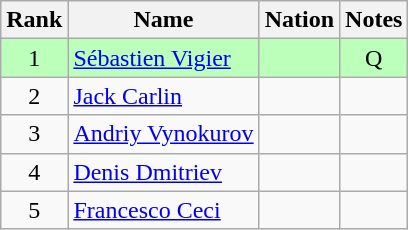<table class="wikitable sortable" style="text-align:center">
<tr>
<th>Rank</th>
<th>Name</th>
<th>Nation</th>
<th>Notes</th>
</tr>
<tr bgcolor=bbffbb>
<td>1</td>
<td align=left><a href='#'>Sébastien Vigier</a></td>
<td align=left></td>
<td>Q</td>
</tr>
<tr>
<td>2</td>
<td align=left><a href='#'>Jack Carlin</a></td>
<td align=left></td>
<td></td>
</tr>
<tr>
<td>3</td>
<td align=left><a href='#'>Andriy Vynokurov</a></td>
<td align=left></td>
<td></td>
</tr>
<tr>
<td>4</td>
<td align=left><a href='#'>Denis Dmitriev</a></td>
<td align=left></td>
<td></td>
</tr>
<tr>
<td>5</td>
<td align=left><a href='#'>Francesco Ceci</a></td>
<td align=left></td>
<td></td>
</tr>
</table>
